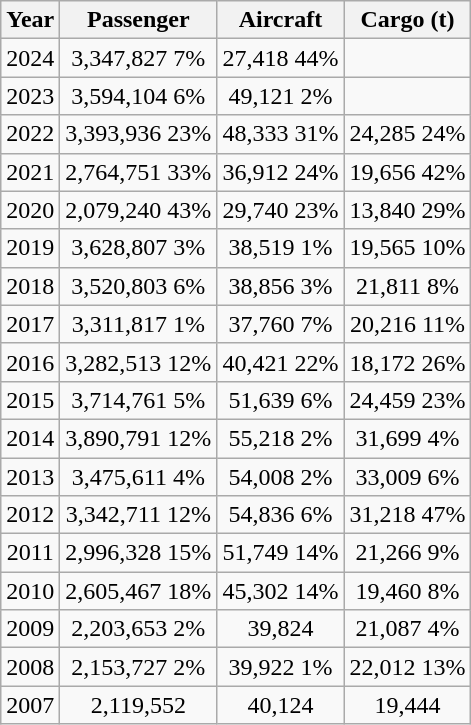<table class="wikitable">
<tr>
<th>Year</th>
<th style="text-align:center;">Passenger</th>
<th>Aircraft</th>
<th>Cargo (t)</th>
</tr>
<tr style="text-align:center;">
<td>2024</td>
<td style="text-align:center;">3,347,827  7%</td>
<td>27,418  44%</td>
<td></td>
</tr>
<tr style="text-align:center;">
<td>2023</td>
<td style="text-align:center;">3,594,104  6%</td>
<td>49,121  2%</td>
<td></td>
</tr>
<tr style="text-align:center;">
<td>2022</td>
<td style="text-align:center;">3,393,936  23%</td>
<td>48,333  31%</td>
<td>24,285  24%</td>
</tr>
<tr style="text-align:center;">
<td>2021</td>
<td style="text-align:center;">2,764,751  33%</td>
<td>36,912  24%</td>
<td>19,656  42%</td>
</tr>
<tr style="text-align:center;">
<td>2020</td>
<td style="text-align:center;">2,079,240  43%</td>
<td>29,740  23%</td>
<td>13,840  29%</td>
</tr>
<tr style="text-align:center;">
<td>2019</td>
<td style="text-align:center;">3,628,807  3%</td>
<td>38,519  1%</td>
<td>19,565  10%</td>
</tr>
<tr style="text-align:center;">
<td>2018</td>
<td style="text-align:center;">3,520,803  6%</td>
<td>38,856  3%</td>
<td>21,811  8%</td>
</tr>
<tr style="text-align:center;">
<td>2017</td>
<td style="text-align:center;">3,311,817  1%</td>
<td>37,760  7%</td>
<td>20,216  11%</td>
</tr>
<tr style="text-align:center;">
<td>2016</td>
<td style="text-align:center;">3,282,513  12%</td>
<td>40,421  22%</td>
<td>18,172  26%</td>
</tr>
<tr style="text-align:center;">
<td>2015</td>
<td style="text-align:center;">3,714,761  5%</td>
<td>51,639  6%</td>
<td>24,459  23%</td>
</tr>
<tr style="text-align:center;">
<td>2014</td>
<td style="text-align:center;">3,890,791  12%</td>
<td>55,218  2%</td>
<td>31,699  4%</td>
</tr>
<tr style="text-align:center;">
<td>2013</td>
<td style="text-align:center;">3,475,611  4%</td>
<td>54,008  2%</td>
<td>33,009  6%</td>
</tr>
<tr style="text-align:center;">
<td>2012</td>
<td style="text-align:center;">3,342,711  12%</td>
<td>54,836  6%</td>
<td>31,218  47%</td>
</tr>
<tr style="text-align:center;">
<td>2011</td>
<td style="text-align:center;">2,996,328  15%</td>
<td>51,749  14%</td>
<td>21,266  9%</td>
</tr>
<tr style="text-align:center;">
<td>2010</td>
<td style="text-align:center;">2,605,467  18%</td>
<td>45,302  14%</td>
<td>19,460  8%</td>
</tr>
<tr style="text-align:center;">
<td>2009</td>
<td style="text-align:center;">2,203,653  2%</td>
<td>39,824 </td>
<td>21,087  4%</td>
</tr>
<tr style="text-align:center;">
<td>2008</td>
<td style="text-align:center;">2,153,727  2%</td>
<td>39,922  1%</td>
<td>22,012  13%</td>
</tr>
<tr style="text-align:center;">
<td>2007</td>
<td style="text-align:center;">2,119,552</td>
<td>40,124</td>
<td>19,444</td>
</tr>
</table>
